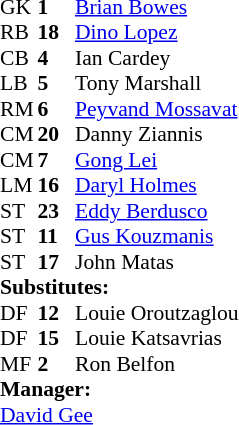<table style="font-size: 90%" cellspacing="0" cellpadding="0">
<tr>
<th width="25"></th>
<th width="25"></th>
</tr>
<tr>
<td>GK</td>
<td><strong>1</strong></td>
<td> <a href='#'>Brian Bowes</a></td>
<td></td>
<td></td>
</tr>
<tr>
<td>RB</td>
<td><strong>18</strong></td>
<td> <a href='#'>Dino Lopez</a></td>
</tr>
<tr>
<td>CB</td>
<td><strong>4</strong></td>
<td> Ian Cardey</td>
</tr>
<tr>
<td>LB</td>
<td><strong>5</strong></td>
<td>Tony Marshall</td>
</tr>
<tr>
<td>RM</td>
<td><strong>6</strong></td>
<td> <a href='#'>Peyvand Mossavat</a></td>
<td></td>
<td></td>
</tr>
<tr>
<td>CM</td>
<td><strong>20</strong></td>
<td>Danny Ziannis</td>
<td></td>
<td></td>
</tr>
<tr>
<td>CM</td>
<td><strong>7</strong></td>
<td> <a href='#'>Gong Lei</a></td>
</tr>
<tr>
<td>LM</td>
<td><strong>16</strong></td>
<td> <a href='#'>Daryl Holmes</a></td>
<td></td>
<td></td>
</tr>
<tr>
<td>ST</td>
<td><strong>23</strong></td>
<td> <a href='#'>Eddy Berdusco</a></td>
</tr>
<tr>
<td>ST</td>
<td><strong>11</strong></td>
<td> <a href='#'>Gus Kouzmanis</a></td>
<td></td>
<td></td>
</tr>
<tr>
<td>ST</td>
<td><strong>17</strong></td>
<td>John Matas</td>
<td></td>
<td></td>
</tr>
<tr>
<td colspan=3><strong>Substitutes:</strong></td>
</tr>
<tr>
<td>DF</td>
<td><strong>12</strong></td>
<td>Louie Oroutzaglou</td>
<td></td>
<td></td>
</tr>
<tr>
<td>DF</td>
<td><strong>15</strong></td>
<td>Louie Katsavrias</td>
<td></td>
<td></td>
</tr>
<tr>
<td>MF</td>
<td><strong>2</strong></td>
<td>Ron Belfon</td>
<td></td>
<td></td>
</tr>
<tr>
<td colspan=3><strong>Manager:</strong></td>
</tr>
<tr>
<td colspan=4> <a href='#'>David Gee</a></td>
</tr>
</table>
